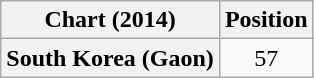<table class="wikitable plainrowheaders" style="text-align:center">
<tr>
<th scope="col">Chart (2014)</th>
<th scope="col">Position</th>
</tr>
<tr>
<th scope="row">South Korea (Gaon)</th>
<td>57</td>
</tr>
</table>
